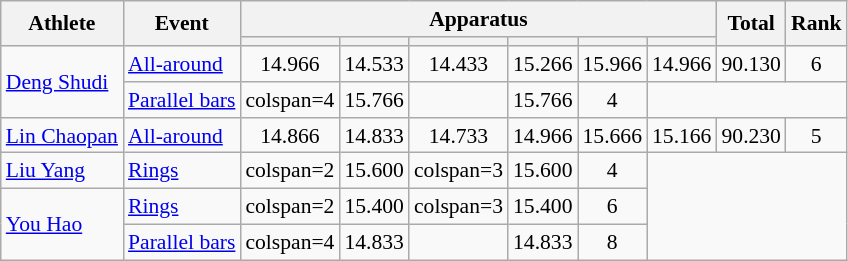<table class="wikitable" style="font-size:90%">
<tr>
<th rowspan=2>Athlete</th>
<th rowspan=2>Event</th>
<th colspan =6>Apparatus</th>
<th rowspan=2>Total</th>
<th rowspan=2>Rank</th>
</tr>
<tr style="font-size:95%">
<th></th>
<th></th>
<th></th>
<th></th>
<th></th>
<th></th>
</tr>
<tr align=center>
<td align=left rowspan=2><a href='#'>Deng Shudi</a></td>
<td align=left><a href='#'>All-around</a></td>
<td>14.966</td>
<td>14.533</td>
<td>14.433</td>
<td>15.266</td>
<td>15.966</td>
<td>14.966</td>
<td>90.130</td>
<td>6</td>
</tr>
<tr align=center>
<td align=left><a href='#'>Parallel bars</a></td>
<td>colspan=4 </td>
<td>15.766</td>
<td></td>
<td>15.766</td>
<td>4</td>
</tr>
<tr align=center>
<td align=left><a href='#'>Lin Chaopan</a></td>
<td align=left><a href='#'>All-around</a></td>
<td>14.866</td>
<td>14.833</td>
<td>14.733</td>
<td>14.966</td>
<td>15.666</td>
<td>15.166</td>
<td>90.230</td>
<td>5</td>
</tr>
<tr align=center>
<td align=left><a href='#'>Liu Yang</a></td>
<td align=left><a href='#'>Rings</a></td>
<td>colspan=2 </td>
<td>15.600</td>
<td>colspan=3 </td>
<td>15.600</td>
<td>4</td>
</tr>
<tr align=center>
<td align=left rowspan=2><a href='#'>You Hao</a></td>
<td align=left><a href='#'>Rings</a></td>
<td>colspan=2 </td>
<td>15.400</td>
<td>colspan=3 </td>
<td>15.400</td>
<td>6</td>
</tr>
<tr align=center>
<td align=left><a href='#'>Parallel bars</a></td>
<td>colspan=4 </td>
<td>14.833</td>
<td></td>
<td>14.833</td>
<td>8</td>
</tr>
</table>
